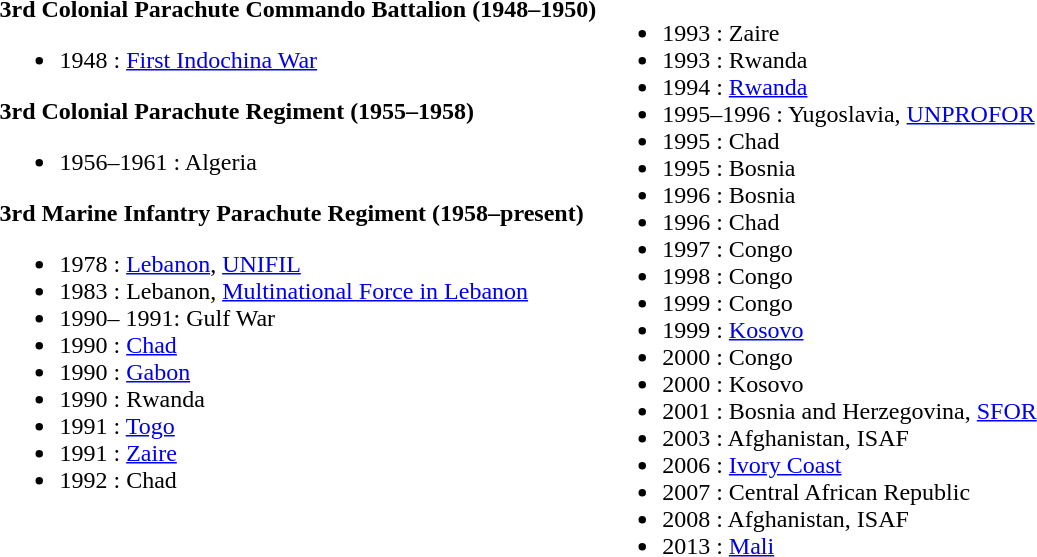<table>
<tr>
<td valign=top><br><strong>3rd Colonial Parachute Commando Battalion</strong>
<strong>(1948–1950)</strong><ul><li>1948 : <a href='#'>First Indochina War</a></li></ul><strong>3rd Colonial Parachute Regiment</strong>
<strong>(1955–1958)</strong><ul><li>1956–1961 :  Algeria</li></ul><strong>3rd Marine Infantry Parachute Regiment</strong>
<strong>(1958–present)</strong><ul><li>1978 : <a href='#'>Lebanon</a>, <a href='#'>UNIFIL</a></li><li>1983 : Lebanon, <a href='#'>Multinational Force in Lebanon</a></li><li>1990– 1991: Gulf War</li><li>1990 : <a href='#'>Chad</a></li><li>1990 : <a href='#'>Gabon</a></li><li>1990 : Rwanda</li><li>1991 : <a href='#'>Togo</a></li><li>1991 : <a href='#'>Zaire</a></li><li>1992 : Chad</li></ul></td>
<td valign=top><br><ul><li>1993 : Zaire</li><li>1993 : Rwanda</li><li>1994 : <a href='#'>Rwanda</a></li><li>1995–1996 : Yugoslavia, <a href='#'>UNPROFOR</a></li><li>1995 : Chad</li><li>1995 : Bosnia</li><li>1996 : Bosnia</li><li>1996 : Chad</li><li>1997 : Congo</li><li>1998 : Congo</li><li>1999 : Congo</li><li>1999 : <a href='#'>Kosovo</a></li><li>2000 : Congo</li><li>2000 : Kosovo</li><li>2001 : Bosnia and Herzegovina, <a href='#'>SFOR</a></li><li>2003 : Afghanistan, ISAF</li><li>2006 : <a href='#'>Ivory Coast</a></li><li>2007 : Central African Republic</li><li>2008 : Afghanistan, ISAF</li><li>2013 : <a href='#'>Mali</a></li></ul></td>
</tr>
</table>
